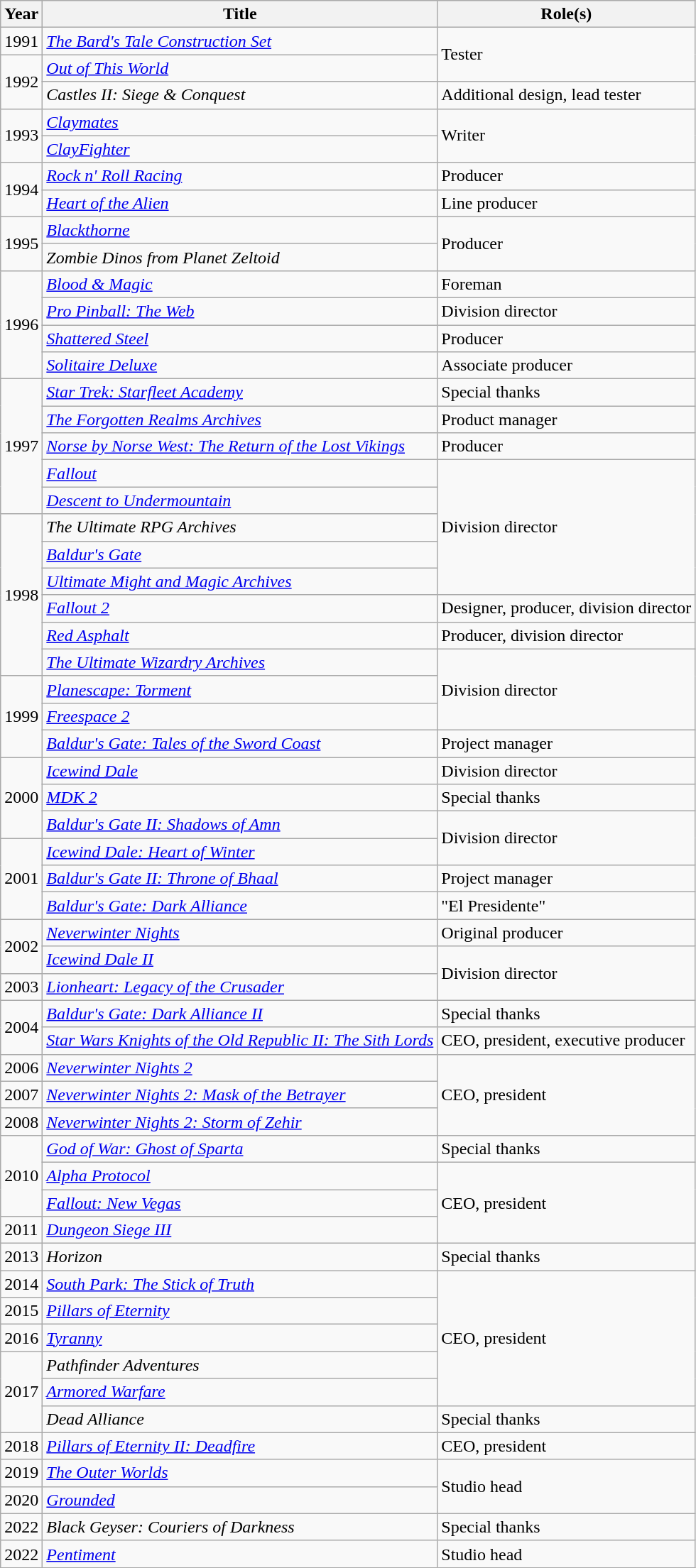<table class="wikitable sortable">
<tr>
<th>Year</th>
<th>Title</th>
<th>Role(s)</th>
</tr>
<tr>
<td>1991</td>
<td><em><a href='#'>The Bard's Tale Construction Set</a></em></td>
<td rowspan="2">Tester</td>
</tr>
<tr>
<td rowspan="2">1992</td>
<td><em><a href='#'>Out of This World</a></em></td>
</tr>
<tr>
<td><em>Castles II: Siege & Conquest</em></td>
<td>Additional design, lead tester</td>
</tr>
<tr>
<td rowspan="2">1993</td>
<td><em><a href='#'>Claymates</a></em></td>
<td rowspan="2">Writer</td>
</tr>
<tr>
<td><em><a href='#'>ClayFighter</a></em></td>
</tr>
<tr>
<td rowspan="2">1994</td>
<td><em><a href='#'>Rock n' Roll Racing</a></em></td>
<td>Producer</td>
</tr>
<tr>
<td><em><a href='#'>Heart of the Alien</a></em></td>
<td>Line producer</td>
</tr>
<tr>
<td rowspan="2">1995</td>
<td><em><a href='#'>Blackthorne</a></em></td>
<td rowspan="2">Producer</td>
</tr>
<tr>
<td><em>Zombie Dinos from Planet Zeltoid</em></td>
</tr>
<tr>
<td rowspan="4">1996</td>
<td><em><a href='#'>Blood & Magic</a></em></td>
<td>Foreman</td>
</tr>
<tr>
<td><em><a href='#'>Pro Pinball: The Web</a></em></td>
<td>Division director</td>
</tr>
<tr>
<td><em><a href='#'>Shattered Steel</a></em></td>
<td>Producer</td>
</tr>
<tr>
<td><em><a href='#'>Solitaire Deluxe</a></em></td>
<td>Associate producer</td>
</tr>
<tr>
<td rowspan="5">1997</td>
<td><em><a href='#'>Star Trek: Starfleet Academy</a></em></td>
<td>Special thanks</td>
</tr>
<tr>
<td><em><a href='#'>The Forgotten Realms Archives</a></em></td>
<td>Product manager</td>
</tr>
<tr>
<td><em><a href='#'>Norse by Norse West: The Return of the Lost Vikings</a></em></td>
<td>Producer</td>
</tr>
<tr>
<td><em><a href='#'>Fallout</a></em></td>
<td rowspan="5">Division director</td>
</tr>
<tr>
<td><em><a href='#'>Descent to Undermountain</a></em></td>
</tr>
<tr>
<td rowspan="6">1998</td>
<td><em>The Ultimate RPG Archives</em></td>
</tr>
<tr>
<td><em><a href='#'>Baldur's Gate</a></em></td>
</tr>
<tr>
<td><em><a href='#'>Ultimate Might and Magic Archives</a></em></td>
</tr>
<tr>
<td><em><a href='#'>Fallout 2</a></em></td>
<td>Designer, producer, division director</td>
</tr>
<tr>
<td><em><a href='#'>Red Asphalt</a></em></td>
<td>Producer, division director</td>
</tr>
<tr>
<td><em><a href='#'>The Ultimate Wizardry Archives</a></em></td>
<td rowspan="3">Division director</td>
</tr>
<tr>
<td rowspan="3">1999</td>
<td><em><a href='#'>Planescape: Torment</a></em></td>
</tr>
<tr>
<td><em><a href='#'>Freespace 2</a></em></td>
</tr>
<tr>
<td><em><a href='#'>Baldur's Gate: Tales of the Sword Coast</a></em></td>
<td>Project manager</td>
</tr>
<tr>
<td rowspan="3">2000</td>
<td><em><a href='#'>Icewind Dale</a></em></td>
<td>Division director</td>
</tr>
<tr>
<td><em><a href='#'>MDK 2</a></em></td>
<td>Special thanks</td>
</tr>
<tr>
<td><em><a href='#'>Baldur's Gate II: Shadows of Amn</a></em></td>
<td rowspan="2">Division director</td>
</tr>
<tr>
<td rowspan="3">2001</td>
<td><em><a href='#'>Icewind Dale: Heart of Winter</a></em></td>
</tr>
<tr>
<td><em><a href='#'>Baldur's Gate II: Throne of Bhaal</a></em></td>
<td>Project manager</td>
</tr>
<tr>
<td><em><a href='#'>Baldur's Gate: Dark Alliance</a></em></td>
<td>"El Presidente"</td>
</tr>
<tr>
<td rowspan="2">2002</td>
<td><em><a href='#'>Neverwinter Nights</a></em></td>
<td>Original producer</td>
</tr>
<tr>
<td><em><a href='#'>Icewind Dale II</a></em></td>
<td rowspan="2">Division director</td>
</tr>
<tr>
<td>2003</td>
<td><em><a href='#'>Lionheart: Legacy of the Crusader</a></em></td>
</tr>
<tr>
<td rowspan="2">2004</td>
<td><em><a href='#'>Baldur's Gate: Dark Alliance II</a></em></td>
<td>Special thanks</td>
</tr>
<tr>
<td><em><a href='#'>Star Wars Knights of the Old Republic II: The Sith Lords</a></em></td>
<td>CEO, president, executive producer</td>
</tr>
<tr>
<td>2006</td>
<td><em><a href='#'>Neverwinter Nights 2</a></em></td>
<td rowspan="3">CEO, president</td>
</tr>
<tr>
<td>2007</td>
<td><em><a href='#'>Neverwinter Nights 2: Mask of the Betrayer</a></em></td>
</tr>
<tr>
<td>2008</td>
<td><em><a href='#'>Neverwinter Nights 2: Storm of Zehir</a></em></td>
</tr>
<tr>
<td rowspan="3">2010</td>
<td><em><a href='#'>God of War: Ghost of Sparta</a></em></td>
<td>Special thanks</td>
</tr>
<tr>
<td><em><a href='#'>Alpha Protocol</a></em></td>
<td rowspan="3">CEO, president</td>
</tr>
<tr>
<td><em><a href='#'>Fallout: New Vegas</a></em></td>
</tr>
<tr>
<td>2011</td>
<td><em><a href='#'>Dungeon Siege III</a></em></td>
</tr>
<tr>
<td>2013</td>
<td><em>Horizon</em></td>
<td>Special thanks</td>
</tr>
<tr>
<td>2014</td>
<td><em><a href='#'>South Park: The Stick of Truth</a></em></td>
<td rowspan="5">CEO, president</td>
</tr>
<tr>
<td>2015</td>
<td><em><a href='#'>Pillars of Eternity</a></em></td>
</tr>
<tr>
<td>2016</td>
<td><em><a href='#'>Tyranny</a></em></td>
</tr>
<tr>
<td rowspan="3">2017</td>
<td><em>Pathfinder Adventures</em></td>
</tr>
<tr>
<td><em><a href='#'>Armored Warfare</a></em></td>
</tr>
<tr>
<td><em>Dead Alliance</em></td>
<td>Special thanks</td>
</tr>
<tr>
<td>2018</td>
<td><em><a href='#'>Pillars of Eternity II: Deadfire</a></em></td>
<td>CEO, president</td>
</tr>
<tr>
<td>2019</td>
<td><em><a href='#'>The Outer Worlds</a></em></td>
<td rowspan="2">Studio head</td>
</tr>
<tr>
<td>2020</td>
<td><em><a href='#'>Grounded</a></em></td>
</tr>
<tr>
<td>2022</td>
<td><em>Black Geyser: Couriers of Darkness</em></td>
<td>Special thanks</td>
</tr>
<tr>
<td>2022</td>
<td><em><a href='#'>Pentiment</a></em></td>
<td>Studio head</td>
</tr>
</table>
